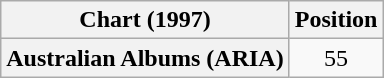<table class="wikitable plainrowheaders" style="text-align:center">
<tr>
<th scope="col">Chart (1997)</th>
<th scope="col">Position</th>
</tr>
<tr>
<th scope="row">Australian Albums (ARIA)</th>
<td>55</td>
</tr>
</table>
